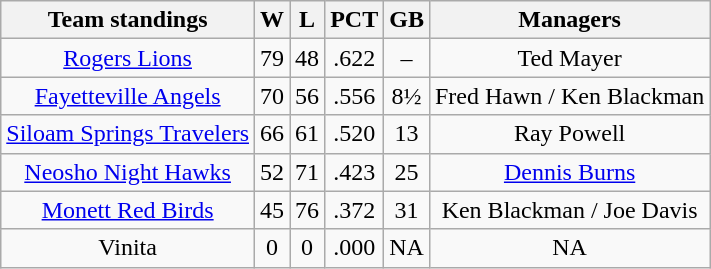<table class="wikitable" style="text-align:center">
<tr>
<th>Team standings</th>
<th>W</th>
<th>L</th>
<th>PCT</th>
<th>GB</th>
<th>Managers</th>
</tr>
<tr>
<td><a href='#'>Rogers Lions</a></td>
<td>79</td>
<td>48</td>
<td>.622</td>
<td>–</td>
<td>Ted Mayer</td>
</tr>
<tr>
<td><a href='#'>Fayetteville Angels</a></td>
<td>70</td>
<td>56</td>
<td>.556</td>
<td>8½</td>
<td>Fred Hawn / Ken Blackman</td>
</tr>
<tr>
<td><a href='#'>Siloam Springs Travelers</a></td>
<td>66</td>
<td>61</td>
<td>.520</td>
<td>13</td>
<td>Ray Powell</td>
</tr>
<tr>
<td><a href='#'>Neosho Night Hawks</a></td>
<td>52</td>
<td>71</td>
<td>.423</td>
<td>25</td>
<td><a href='#'>Dennis Burns</a></td>
</tr>
<tr>
<td><a href='#'>Monett Red Birds</a></td>
<td>45</td>
<td>76</td>
<td>.372</td>
<td>31</td>
<td>Ken Blackman / Joe Davis</td>
</tr>
<tr>
<td>Vinita</td>
<td>0</td>
<td>0</td>
<td>.000</td>
<td>NA</td>
<td>NA</td>
</tr>
</table>
